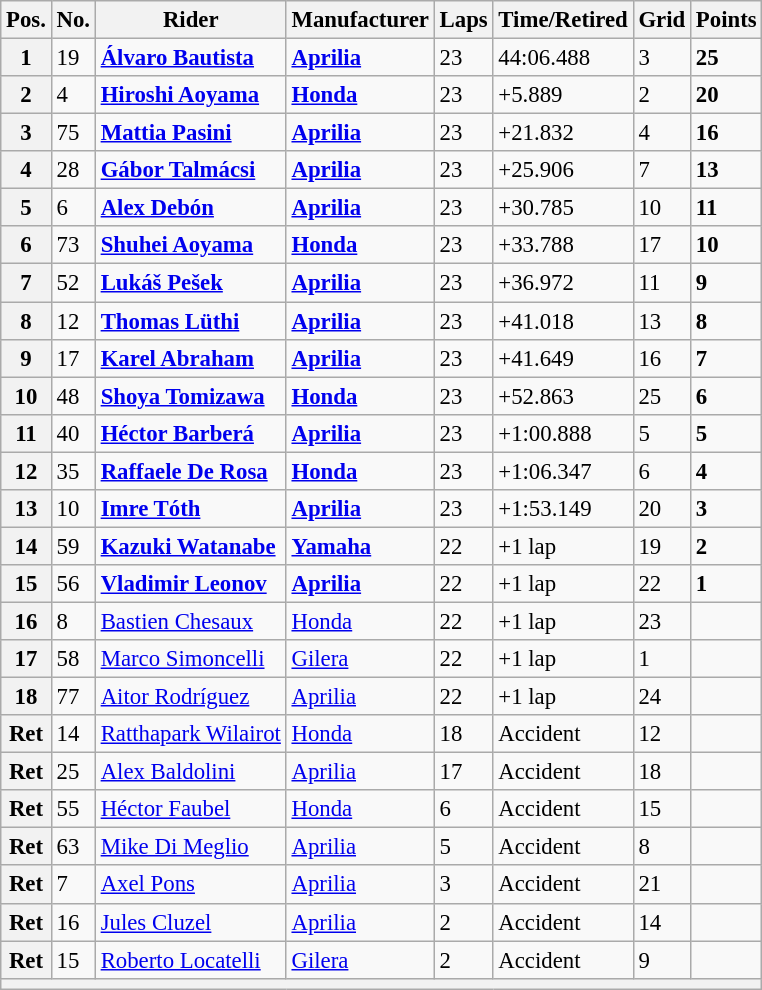<table class="wikitable" style="font-size: 95%;">
<tr>
<th>Pos.</th>
<th>No.</th>
<th>Rider</th>
<th>Manufacturer</th>
<th>Laps</th>
<th>Time/Retired</th>
<th>Grid</th>
<th>Points</th>
</tr>
<tr>
<th>1</th>
<td>19</td>
<td> <strong><a href='#'>Álvaro Bautista</a></strong></td>
<td><strong><a href='#'>Aprilia</a></strong></td>
<td>23</td>
<td>44:06.488</td>
<td>3</td>
<td><strong>25</strong></td>
</tr>
<tr>
<th>2</th>
<td>4</td>
<td> <strong><a href='#'>Hiroshi Aoyama</a></strong></td>
<td><strong><a href='#'>Honda</a></strong></td>
<td>23</td>
<td>+5.889</td>
<td>2</td>
<td><strong>20</strong></td>
</tr>
<tr>
<th>3</th>
<td>75</td>
<td> <strong><a href='#'>Mattia Pasini</a></strong></td>
<td><strong><a href='#'>Aprilia</a></strong></td>
<td>23</td>
<td>+21.832</td>
<td>4</td>
<td><strong>16</strong></td>
</tr>
<tr>
<th>4</th>
<td>28</td>
<td> <strong><a href='#'>Gábor Talmácsi</a></strong></td>
<td><strong><a href='#'>Aprilia</a></strong></td>
<td>23</td>
<td>+25.906</td>
<td>7</td>
<td><strong>13</strong></td>
</tr>
<tr>
<th>5</th>
<td>6</td>
<td> <strong><a href='#'>Alex Debón</a></strong></td>
<td><strong><a href='#'>Aprilia</a></strong></td>
<td>23</td>
<td>+30.785</td>
<td>10</td>
<td><strong>11</strong></td>
</tr>
<tr>
<th>6</th>
<td>73</td>
<td> <strong><a href='#'>Shuhei Aoyama</a></strong></td>
<td><strong><a href='#'>Honda</a></strong></td>
<td>23</td>
<td>+33.788</td>
<td>17</td>
<td><strong>10</strong></td>
</tr>
<tr>
<th>7</th>
<td>52</td>
<td> <strong><a href='#'>Lukáš Pešek</a></strong></td>
<td><strong><a href='#'>Aprilia</a></strong></td>
<td>23</td>
<td>+36.972</td>
<td>11</td>
<td><strong>9</strong></td>
</tr>
<tr>
<th>8</th>
<td>12</td>
<td> <strong><a href='#'>Thomas Lüthi</a></strong></td>
<td><strong><a href='#'>Aprilia</a></strong></td>
<td>23</td>
<td>+41.018</td>
<td>13</td>
<td><strong>8</strong></td>
</tr>
<tr>
<th>9</th>
<td>17</td>
<td> <strong><a href='#'>Karel Abraham</a></strong></td>
<td><strong><a href='#'>Aprilia</a></strong></td>
<td>23</td>
<td>+41.649</td>
<td>16</td>
<td><strong>7</strong></td>
</tr>
<tr>
<th>10</th>
<td>48</td>
<td> <strong><a href='#'>Shoya Tomizawa</a></strong></td>
<td><strong><a href='#'>Honda</a></strong></td>
<td>23</td>
<td>+52.863</td>
<td>25</td>
<td><strong>6</strong></td>
</tr>
<tr>
<th>11</th>
<td>40</td>
<td> <strong><a href='#'>Héctor Barberá</a></strong></td>
<td><strong><a href='#'>Aprilia</a></strong></td>
<td>23</td>
<td>+1:00.888</td>
<td>5</td>
<td><strong>5</strong></td>
</tr>
<tr>
<th>12</th>
<td>35</td>
<td> <strong><a href='#'>Raffaele De Rosa</a></strong></td>
<td><strong><a href='#'>Honda</a></strong></td>
<td>23</td>
<td>+1:06.347</td>
<td>6</td>
<td><strong>4</strong></td>
</tr>
<tr>
<th>13</th>
<td>10</td>
<td> <strong><a href='#'>Imre Tóth</a></strong></td>
<td><strong><a href='#'>Aprilia</a></strong></td>
<td>23</td>
<td>+1:53.149</td>
<td>20</td>
<td><strong>3</strong></td>
</tr>
<tr>
<th>14</th>
<td>59</td>
<td> <strong><a href='#'>Kazuki Watanabe</a></strong></td>
<td><strong><a href='#'>Yamaha</a></strong></td>
<td>22</td>
<td>+1 lap</td>
<td>19</td>
<td><strong>2</strong></td>
</tr>
<tr>
<th>15</th>
<td>56</td>
<td> <strong><a href='#'>Vladimir Leonov</a></strong></td>
<td><strong><a href='#'>Aprilia</a></strong></td>
<td>22</td>
<td>+1 lap</td>
<td>22</td>
<td><strong>1</strong></td>
</tr>
<tr>
<th>16</th>
<td>8</td>
<td> <a href='#'>Bastien Chesaux</a></td>
<td><a href='#'>Honda</a></td>
<td>22</td>
<td>+1 lap</td>
<td>23</td>
<td></td>
</tr>
<tr>
<th>17</th>
<td>58</td>
<td> <a href='#'>Marco Simoncelli</a></td>
<td><a href='#'>Gilera</a></td>
<td>22</td>
<td>+1 lap</td>
<td>1</td>
<td></td>
</tr>
<tr>
<th>18</th>
<td>77</td>
<td> <a href='#'>Aitor Rodríguez</a></td>
<td><a href='#'>Aprilia</a></td>
<td>22</td>
<td>+1 lap</td>
<td>24</td>
<td></td>
</tr>
<tr>
<th>Ret</th>
<td>14</td>
<td> <a href='#'>Ratthapark Wilairot</a></td>
<td><a href='#'>Honda</a></td>
<td>18</td>
<td>Accident</td>
<td>12</td>
<td></td>
</tr>
<tr>
<th>Ret</th>
<td>25</td>
<td> <a href='#'>Alex Baldolini</a></td>
<td><a href='#'>Aprilia</a></td>
<td>17</td>
<td>Accident</td>
<td>18</td>
<td></td>
</tr>
<tr>
<th>Ret</th>
<td>55</td>
<td> <a href='#'>Héctor Faubel</a></td>
<td><a href='#'>Honda</a></td>
<td>6</td>
<td>Accident</td>
<td>15</td>
<td></td>
</tr>
<tr>
<th>Ret</th>
<td>63</td>
<td> <a href='#'>Mike Di Meglio</a></td>
<td><a href='#'>Aprilia</a></td>
<td>5</td>
<td>Accident</td>
<td>8</td>
<td></td>
</tr>
<tr>
<th>Ret</th>
<td>7</td>
<td> <a href='#'>Axel Pons</a></td>
<td><a href='#'>Aprilia</a></td>
<td>3</td>
<td>Accident</td>
<td>21</td>
<td></td>
</tr>
<tr>
<th>Ret</th>
<td>16</td>
<td> <a href='#'>Jules Cluzel</a></td>
<td><a href='#'>Aprilia</a></td>
<td>2</td>
<td>Accident</td>
<td>14</td>
<td></td>
</tr>
<tr>
<th>Ret</th>
<td>15</td>
<td> <a href='#'>Roberto Locatelli</a></td>
<td><a href='#'>Gilera</a></td>
<td>2</td>
<td>Accident</td>
<td>9</td>
<td></td>
</tr>
<tr>
<th colspan=8></th>
</tr>
</table>
